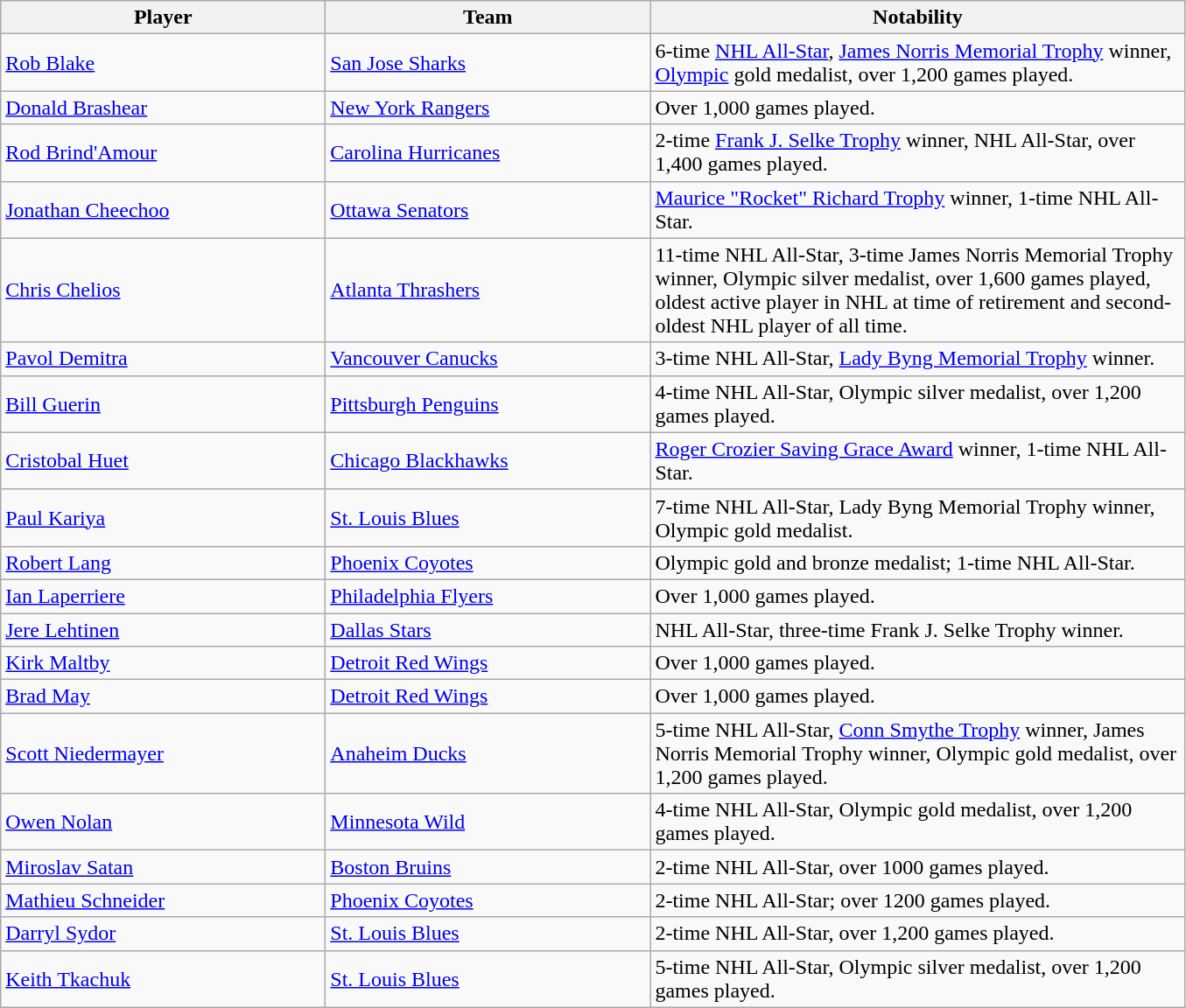<table class="wikitable">
<tr>
<th style="width:15em">Player</th>
<th style="width:15em">Team</th>
<th style="width:25em">Notability</th>
</tr>
<tr>
<td><a href='#'>Rob Blake</a></td>
<td><a href='#'>San Jose Sharks</a></td>
<td>6-time <a href='#'>NHL All-Star</a>, <a href='#'>James Norris Memorial Trophy</a> winner, <a href='#'>Olympic</a> gold medalist, over 1,200 games played.</td>
</tr>
<tr>
<td><a href='#'>Donald Brashear</a></td>
<td><a href='#'>New York Rangers</a></td>
<td>Over 1,000 games played.</td>
</tr>
<tr>
<td><a href='#'>Rod Brind'Amour</a></td>
<td><a href='#'>Carolina Hurricanes</a></td>
<td>2-time <a href='#'>Frank J. Selke Trophy</a> winner, NHL All-Star, over 1,400 games played.</td>
</tr>
<tr>
<td><a href='#'>Jonathan Cheechoo</a></td>
<td><a href='#'>Ottawa Senators</a></td>
<td><a href='#'>Maurice "Rocket" Richard Trophy</a> winner, 1-time NHL All-Star.</td>
</tr>
<tr>
<td><a href='#'>Chris Chelios</a></td>
<td><a href='#'>Atlanta Thrashers</a></td>
<td>11-time NHL All-Star, 3-time James Norris Memorial Trophy winner, Olympic silver medalist, over 1,600 games played, oldest active player in NHL at time of retirement and second-oldest NHL player of all time.</td>
</tr>
<tr>
<td><a href='#'>Pavol Demitra</a></td>
<td><a href='#'>Vancouver Canucks</a></td>
<td>3-time NHL All-Star, <a href='#'>Lady Byng Memorial Trophy</a> winner.</td>
</tr>
<tr>
<td><a href='#'>Bill Guerin</a></td>
<td><a href='#'>Pittsburgh Penguins</a></td>
<td>4-time NHL All-Star, Olympic silver medalist, over 1,200 games played.</td>
</tr>
<tr>
<td><a href='#'>Cristobal Huet</a></td>
<td><a href='#'>Chicago Blackhawks</a></td>
<td><a href='#'>Roger Crozier Saving Grace Award</a> winner, 1-time NHL All-Star.</td>
</tr>
<tr>
<td><a href='#'>Paul Kariya</a></td>
<td><a href='#'>St. Louis Blues</a></td>
<td>7-time NHL All-Star, Lady Byng Memorial Trophy winner, Olympic gold medalist.</td>
</tr>
<tr>
<td><a href='#'>Robert Lang</a></td>
<td><a href='#'>Phoenix Coyotes</a></td>
<td>Olympic gold and bronze medalist; 1-time NHL All-Star.</td>
</tr>
<tr>
<td><a href='#'>Ian Laperriere</a></td>
<td><a href='#'>Philadelphia Flyers</a></td>
<td>Over 1,000 games played.</td>
</tr>
<tr>
<td><a href='#'>Jere Lehtinen</a></td>
<td><a href='#'>Dallas Stars</a></td>
<td>NHL All-Star, three-time Frank J. Selke Trophy winner.</td>
</tr>
<tr>
<td><a href='#'>Kirk Maltby</a></td>
<td><a href='#'>Detroit Red Wings</a></td>
<td>Over 1,000 games played.</td>
</tr>
<tr>
<td><a href='#'>Brad May</a></td>
<td><a href='#'>Detroit Red Wings</a></td>
<td>Over 1,000 games played.</td>
</tr>
<tr>
<td><a href='#'>Scott Niedermayer</a></td>
<td><a href='#'>Anaheim Ducks</a></td>
<td>5-time NHL All-Star, <a href='#'>Conn Smythe Trophy</a> winner, James Norris Memorial Trophy winner, Olympic gold medalist, over 1,200 games played.</td>
</tr>
<tr>
<td><a href='#'>Owen Nolan</a></td>
<td><a href='#'>Minnesota Wild</a></td>
<td>4-time NHL All-Star, Olympic gold medalist, over 1,200 games played.</td>
</tr>
<tr>
<td><a href='#'>Miroslav Satan</a></td>
<td><a href='#'>Boston Bruins</a></td>
<td>2-time NHL All-Star, over 1000 games played.</td>
</tr>
<tr>
<td><a href='#'>Mathieu Schneider</a></td>
<td><a href='#'>Phoenix Coyotes</a></td>
<td>2-time NHL All-Star; over 1200 games played.</td>
</tr>
<tr>
<td><a href='#'>Darryl Sydor</a></td>
<td><a href='#'>St. Louis Blues</a></td>
<td>2-time NHL All-Star, over 1,200 games played.</td>
</tr>
<tr>
<td><a href='#'>Keith Tkachuk</a></td>
<td><a href='#'>St. Louis Blues</a></td>
<td>5-time NHL All-Star, Olympic silver medalist, over 1,200 games played.</td>
</tr>
</table>
